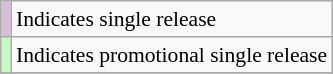<table class="wikitable" style="font-size:90%;">
<tr>
<td style="background:thistle;"></td>
<td>Indicates single release</td>
</tr>
<tr>
<td style="background-color:#BFFFC0"></td>
<td>Indicates promotional single release</td>
</tr>
<tr>
</tr>
</table>
